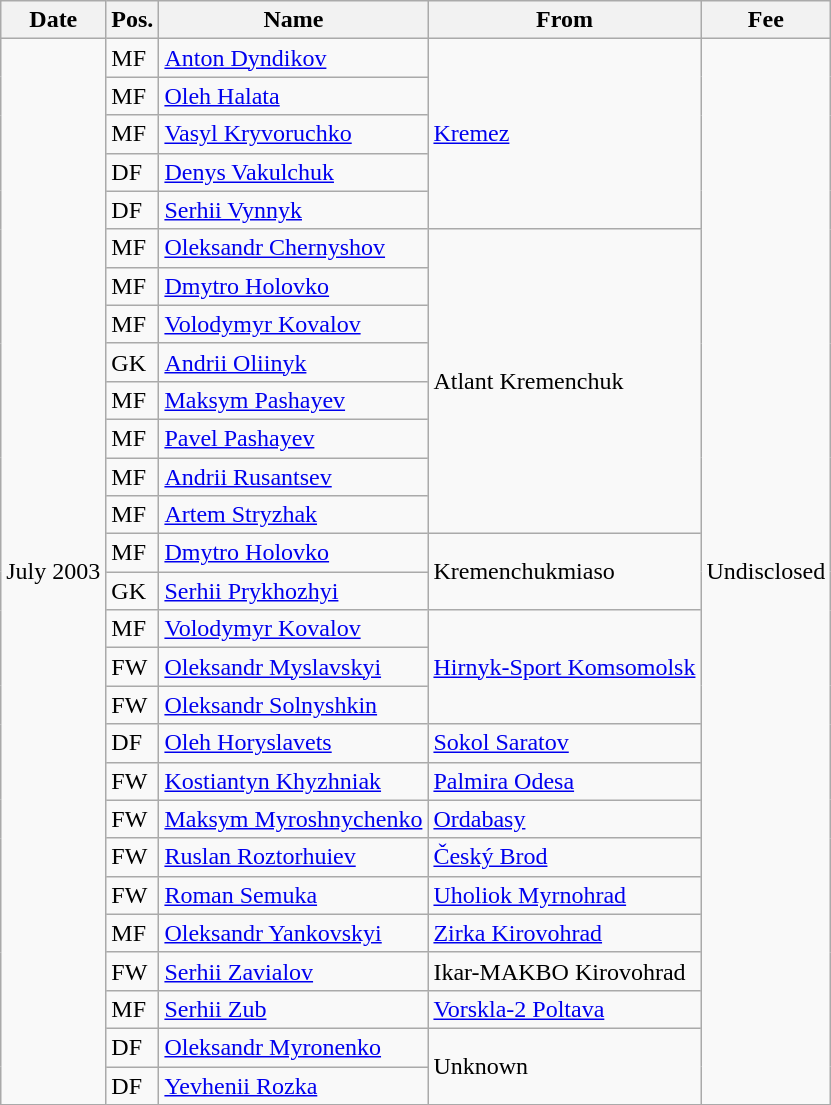<table class="wikitable">
<tr>
<th>Date</th>
<th>Pos.</th>
<th>Name</th>
<th>From</th>
<th>Fee</th>
</tr>
<tr>
<td rowspan="28">July 2003</td>
<td>MF</td>
<td> <a href='#'>Anton Dyndikov</a></td>
<td rowspan="5"> <a href='#'>Kremez</a></td>
<td rowspan="28">Undisclosed</td>
</tr>
<tr>
<td>MF</td>
<td> <a href='#'>Oleh Halata</a></td>
</tr>
<tr>
<td>MF</td>
<td> <a href='#'>Vasyl Kryvoruchko</a></td>
</tr>
<tr>
<td>DF</td>
<td> <a href='#'>Denys Vakulchuk</a></td>
</tr>
<tr>
<td>DF</td>
<td> <a href='#'>Serhii Vynnyk</a></td>
</tr>
<tr>
<td>MF</td>
<td> <a href='#'>Oleksandr Chernyshov</a></td>
<td rowspan="8"> Atlant Kremenchuk</td>
</tr>
<tr>
<td>MF</td>
<td> <a href='#'>Dmytro Holovko</a></td>
</tr>
<tr>
<td>MF</td>
<td> <a href='#'>Volodymyr Kovalov</a></td>
</tr>
<tr>
<td>GK</td>
<td> <a href='#'>Andrii Oliinyk</a></td>
</tr>
<tr>
<td>MF</td>
<td> <a href='#'>Maksym Pashayev</a></td>
</tr>
<tr>
<td>MF</td>
<td> <a href='#'>Pavel Pashayev</a></td>
</tr>
<tr>
<td>MF</td>
<td> <a href='#'>Andrii Rusantsev</a></td>
</tr>
<tr>
<td>MF</td>
<td> <a href='#'>Artem Stryzhak</a></td>
</tr>
<tr>
<td>MF</td>
<td> <a href='#'>Dmytro Holovko</a></td>
<td rowspan="2"> Kremenchukmiaso</td>
</tr>
<tr>
<td>GK</td>
<td> <a href='#'>Serhii Prykhozhyi</a></td>
</tr>
<tr>
<td>MF</td>
<td> <a href='#'>Volodymyr Kovalov</a></td>
<td rowspan="3"> <a href='#'>Hirnyk-Sport Komsomolsk</a></td>
</tr>
<tr>
<td>FW</td>
<td> <a href='#'>Oleksandr Myslavskyi</a></td>
</tr>
<tr>
<td>FW</td>
<td> <a href='#'>Oleksandr Solnyshkin</a></td>
</tr>
<tr>
<td>DF</td>
<td> <a href='#'>Oleh Horyslavets</a></td>
<td> <a href='#'>Sokol Saratov</a></td>
</tr>
<tr>
<td>FW</td>
<td> <a href='#'>Kostiantyn Khyzhniak</a></td>
<td> <a href='#'>Palmira Odesa</a></td>
</tr>
<tr>
<td>FW</td>
<td> <a href='#'>Maksym Myroshnychenko</a></td>
<td> <a href='#'>Ordabasy</a></td>
</tr>
<tr>
<td>FW</td>
<td> <a href='#'>Ruslan Roztorhuiev</a></td>
<td> <a href='#'>Český Brod</a></td>
</tr>
<tr>
<td>FW</td>
<td> <a href='#'>Roman Semuka</a></td>
<td> <a href='#'>Uholiok Myrnohrad</a></td>
</tr>
<tr>
<td>MF</td>
<td> <a href='#'>Oleksandr Yankovskyi</a></td>
<td> <a href='#'>Zirka Kirovohrad</a></td>
</tr>
<tr>
<td>FW</td>
<td> <a href='#'>Serhii Zavialov</a></td>
<td> Ikar-MAKBO Kirovohrad</td>
</tr>
<tr>
<td>MF</td>
<td> <a href='#'>Serhii Zub</a></td>
<td> <a href='#'>Vorskla-2 Poltava</a></td>
</tr>
<tr>
<td>DF</td>
<td> <a href='#'>Oleksandr Myronenko</a></td>
<td rowspan="2">Unknown</td>
</tr>
<tr>
<td>DF</td>
<td> <a href='#'>Yevhenii Rozka</a></td>
</tr>
<tr>
</tr>
</table>
